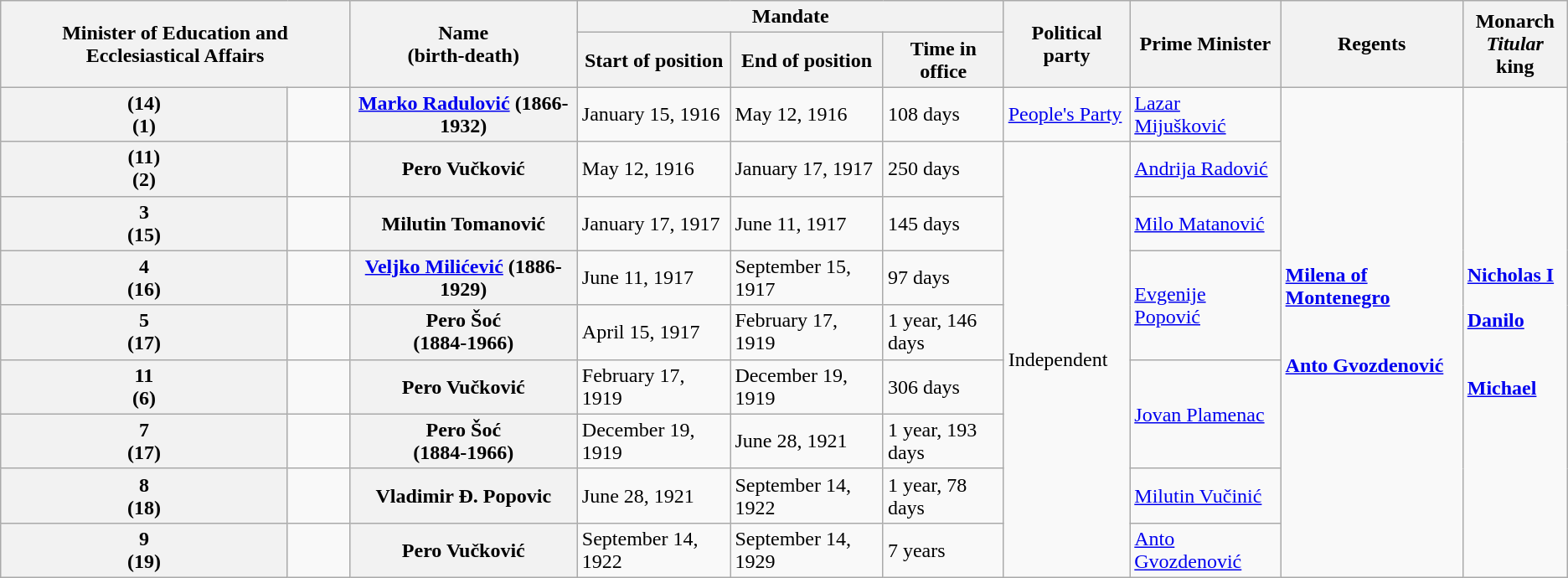<table class="wikitable">
<tr>
<th colspan="2" rowspan="2">Minister of Education and Ecclesiastical Affairs</th>
<th rowspan="2">Name<br>(birth-death)</th>
<th colspan="3">Mandate</th>
<th rowspan="2">Political party</th>
<th rowspan="2">Prime Minister</th>
<th rowspan="2">Regents</th>
<th colspan="2" rowspan="2">Monarch<br><em>Titular</em> king</th>
</tr>
<tr>
<th>Start of position</th>
<th>End of position</th>
<th>Time in office</th>
</tr>
<tr>
<th>(14)<br>(1)</th>
<td></td>
<th><a href='#'>Marko Radulović</a> (1866-1932)</th>
<td>January 15, 1916</td>
<td>May 12, 1916</td>
<td>108 days</td>
<td><a href='#'>People's Party</a></td>
<td><a href='#'>Lazar Mijušković</a> </td>
<td rowspan="9"><strong><a href='#'>Milena of Montenegro</a></strong><br><br><br><strong><a href='#'>Anto Gvozdenović</a></strong><br><br></td>
<td rowspan="9"><strong><a href='#'>Nicholas I</a></strong><br><br><a href='#'><strong>Danilo</strong></a><br><br><br><strong><a href='#'>Michael</a><br></strong></td>
</tr>
<tr>
<th>(11)<br>(2)</th>
<td></td>
<th>Pero Vučković</th>
<td>May 12, 1916</td>
<td>January 17, 1917</td>
<td>250 days</td>
<td rowspan="8">Independent</td>
<td><a href='#'>Andrija Radović</a> </td>
</tr>
<tr>
<th>3<br>(15)</th>
<td></td>
<th>Milutin Tomanović</th>
<td>January 17, 1917</td>
<td>June 11, 1917</td>
<td>145 days</td>
<td><a href='#'>Milo Matanović</a> </td>
</tr>
<tr>
<th>4<br>(16)</th>
<td></td>
<th><a href='#'>Veljko Milićević</a> (1886-1929)</th>
<td>June 11, 1917</td>
<td>September 15, 1917</td>
<td>97 days</td>
<td rowspan="2"><a href='#'>Evgenije Popović</a> </td>
</tr>
<tr>
<th>5<br>(17)</th>
<td></td>
<th>Pero Šoć<br>(1884-1966)</th>
<td>April 15, 1917</td>
<td>February 17, 1919</td>
<td>1 year, 146 days</td>
</tr>
<tr>
<th>11<br>(6)</th>
<td></td>
<th>Pero Vučković</th>
<td>February 17, 1919</td>
<td>December 19, 1919</td>
<td>306 days</td>
<td rowspan="2"><a href='#'>Jovan Plamenac</a> </td>
</tr>
<tr>
<th>7<br>(17)</th>
<td></td>
<th>Pero Šoć<br>(1884-1966)</th>
<td>December 19, 1919</td>
<td>June 28, 1921</td>
<td>1 year, 193 days</td>
</tr>
<tr>
<th>8<br>(18)</th>
<td></td>
<th>Vladimir Đ. Popovic</th>
<td>June 28, 1921</td>
<td>September 14, 1922</td>
<td>1 year, 78 days</td>
<td><a href='#'>Milutin Vučinić</a> </td>
</tr>
<tr>
<th>9<br>(19)</th>
<td></td>
<th>Pero Vučković</th>
<td>September 14, 1922</td>
<td>September 14, 1929</td>
<td>7 years</td>
<td><a href='#'>Anto Gvozdenović</a> </td>
</tr>
</table>
